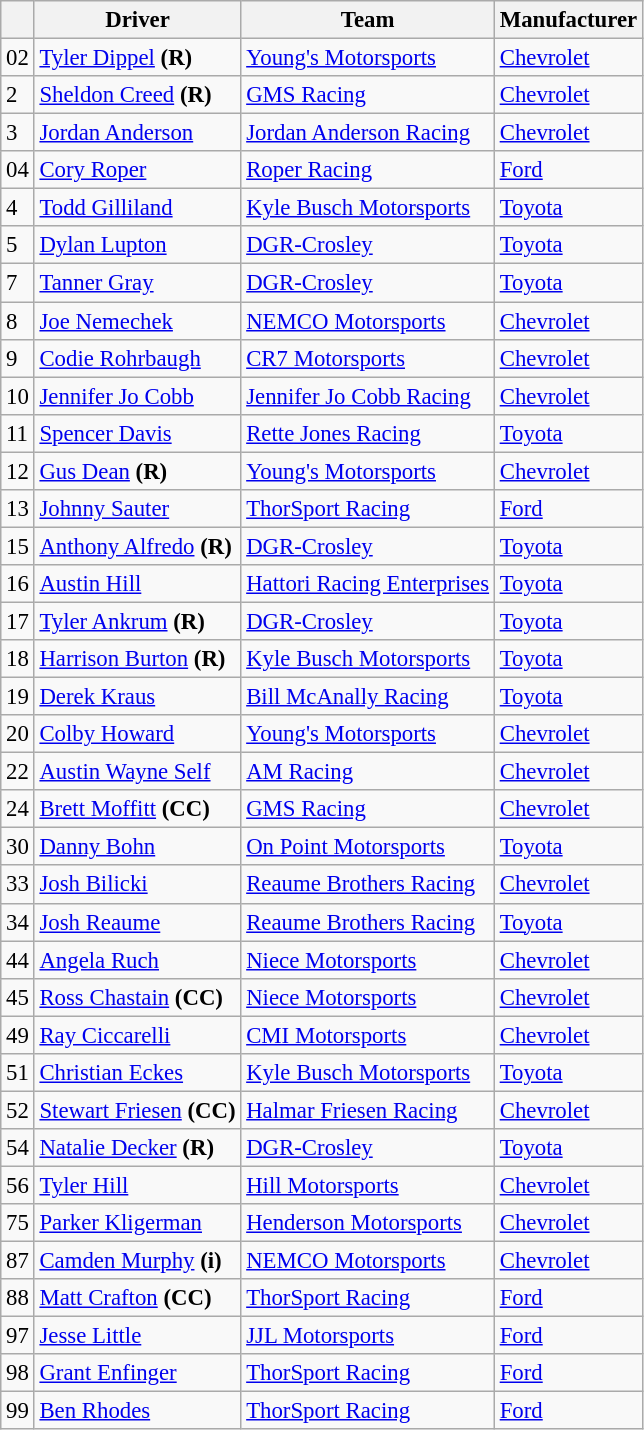<table class="wikitable" style="font-size:95%">
<tr>
<th></th>
<th>Driver</th>
<th>Team</th>
<th>Manufacturer</th>
</tr>
<tr>
<td>02</td>
<td><a href='#'>Tyler Dippel</a> <strong>(R)</strong></td>
<td><a href='#'>Young's Motorsports</a></td>
<td><a href='#'>Chevrolet</a></td>
</tr>
<tr>
<td>2</td>
<td><a href='#'>Sheldon Creed</a> <strong>(R)</strong></td>
<td><a href='#'>GMS Racing</a></td>
<td><a href='#'>Chevrolet</a></td>
</tr>
<tr>
<td>3</td>
<td><a href='#'>Jordan Anderson</a></td>
<td><a href='#'>Jordan Anderson Racing</a></td>
<td><a href='#'>Chevrolet</a></td>
</tr>
<tr>
<td>04</td>
<td><a href='#'>Cory Roper</a></td>
<td><a href='#'>Roper Racing</a></td>
<td><a href='#'>Ford</a></td>
</tr>
<tr>
<td>4</td>
<td><a href='#'>Todd Gilliland</a></td>
<td><a href='#'>Kyle Busch Motorsports</a></td>
<td><a href='#'>Toyota</a></td>
</tr>
<tr>
<td>5</td>
<td><a href='#'>Dylan Lupton</a></td>
<td><a href='#'>DGR-Crosley</a></td>
<td><a href='#'>Toyota</a></td>
</tr>
<tr>
<td>7</td>
<td><a href='#'>Tanner Gray</a></td>
<td><a href='#'>DGR-Crosley</a></td>
<td><a href='#'>Toyota</a></td>
</tr>
<tr>
<td>8</td>
<td><a href='#'>Joe Nemechek</a></td>
<td><a href='#'>NEMCO Motorsports</a></td>
<td><a href='#'>Chevrolet</a></td>
</tr>
<tr>
<td>9</td>
<td><a href='#'>Codie Rohrbaugh</a></td>
<td><a href='#'>CR7 Motorsports</a></td>
<td><a href='#'>Chevrolet</a></td>
</tr>
<tr>
<td>10</td>
<td><a href='#'>Jennifer Jo Cobb</a></td>
<td><a href='#'>Jennifer Jo Cobb Racing</a></td>
<td><a href='#'>Chevrolet</a></td>
</tr>
<tr>
<td>11</td>
<td><a href='#'>Spencer Davis</a></td>
<td><a href='#'>Rette Jones Racing</a></td>
<td><a href='#'>Toyota</a></td>
</tr>
<tr>
<td>12</td>
<td><a href='#'>Gus Dean</a> <strong>(R)</strong></td>
<td><a href='#'>Young's Motorsports</a></td>
<td><a href='#'>Chevrolet</a></td>
</tr>
<tr>
<td>13</td>
<td><a href='#'>Johnny Sauter</a></td>
<td><a href='#'>ThorSport Racing</a></td>
<td><a href='#'>Ford</a></td>
</tr>
<tr>
<td>15</td>
<td><a href='#'>Anthony Alfredo</a> <strong>(R)</strong></td>
<td><a href='#'>DGR-Crosley</a></td>
<td><a href='#'>Toyota</a></td>
</tr>
<tr>
<td>16</td>
<td><a href='#'>Austin Hill</a></td>
<td><a href='#'>Hattori Racing Enterprises</a></td>
<td><a href='#'>Toyota</a></td>
</tr>
<tr>
<td>17</td>
<td><a href='#'>Tyler Ankrum</a> <strong>(R)</strong></td>
<td><a href='#'>DGR-Crosley</a></td>
<td><a href='#'>Toyota</a></td>
</tr>
<tr>
<td>18</td>
<td><a href='#'>Harrison Burton</a> <strong>(R)</strong></td>
<td><a href='#'>Kyle Busch Motorsports</a></td>
<td><a href='#'>Toyota</a></td>
</tr>
<tr>
<td>19</td>
<td><a href='#'>Derek Kraus</a></td>
<td><a href='#'>Bill McAnally Racing</a></td>
<td><a href='#'>Toyota</a></td>
</tr>
<tr>
<td>20</td>
<td><a href='#'>Colby Howard</a></td>
<td><a href='#'>Young's Motorsports</a></td>
<td><a href='#'>Chevrolet</a></td>
</tr>
<tr>
<td>22</td>
<td><a href='#'>Austin Wayne Self</a></td>
<td><a href='#'>AM Racing</a></td>
<td><a href='#'>Chevrolet</a></td>
</tr>
<tr>
<td>24</td>
<td><a href='#'>Brett Moffitt</a> <strong>(CC)</strong></td>
<td><a href='#'>GMS Racing</a></td>
<td><a href='#'>Chevrolet</a></td>
</tr>
<tr>
<td>30</td>
<td><a href='#'>Danny Bohn</a></td>
<td><a href='#'>On Point Motorsports</a></td>
<td><a href='#'>Toyota</a></td>
</tr>
<tr>
<td>33</td>
<td><a href='#'>Josh Bilicki</a></td>
<td><a href='#'>Reaume Brothers Racing</a></td>
<td><a href='#'>Chevrolet</a></td>
</tr>
<tr>
<td>34</td>
<td><a href='#'>Josh Reaume</a></td>
<td><a href='#'>Reaume Brothers Racing</a></td>
<td><a href='#'>Toyota</a></td>
</tr>
<tr>
<td>44</td>
<td><a href='#'>Angela Ruch</a></td>
<td><a href='#'>Niece Motorsports</a></td>
<td><a href='#'>Chevrolet</a></td>
</tr>
<tr>
<td>45</td>
<td><a href='#'>Ross Chastain</a> <strong>(CC)</strong></td>
<td><a href='#'>Niece Motorsports</a></td>
<td><a href='#'>Chevrolet</a></td>
</tr>
<tr>
<td>49</td>
<td><a href='#'>Ray Ciccarelli</a></td>
<td><a href='#'>CMI Motorsports</a></td>
<td><a href='#'>Chevrolet</a></td>
</tr>
<tr>
<td>51</td>
<td><a href='#'>Christian Eckes</a></td>
<td><a href='#'>Kyle Busch Motorsports</a></td>
<td><a href='#'>Toyota</a></td>
</tr>
<tr>
<td>52</td>
<td><a href='#'>Stewart Friesen</a> <strong>(CC)</strong></td>
<td><a href='#'>Halmar Friesen Racing</a></td>
<td><a href='#'>Chevrolet</a></td>
</tr>
<tr>
<td>54</td>
<td><a href='#'>Natalie Decker</a> <strong>(R)</strong></td>
<td><a href='#'>DGR-Crosley</a></td>
<td><a href='#'>Toyota</a></td>
</tr>
<tr>
<td>56</td>
<td><a href='#'>Tyler Hill</a></td>
<td><a href='#'>Hill Motorsports</a></td>
<td><a href='#'>Chevrolet</a></td>
</tr>
<tr>
<td>75</td>
<td><a href='#'>Parker Kligerman</a></td>
<td><a href='#'>Henderson Motorsports</a></td>
<td><a href='#'>Chevrolet</a></td>
</tr>
<tr>
<td>87</td>
<td><a href='#'>Camden Murphy</a> <strong>(i)</strong></td>
<td><a href='#'>NEMCO Motorsports</a></td>
<td><a href='#'>Chevrolet</a></td>
</tr>
<tr>
<td>88</td>
<td><a href='#'>Matt Crafton</a> <strong>(CC)</strong></td>
<td><a href='#'>ThorSport Racing</a></td>
<td><a href='#'>Ford</a></td>
</tr>
<tr>
<td>97</td>
<td><a href='#'>Jesse Little</a></td>
<td><a href='#'>JJL Motorsports</a></td>
<td><a href='#'>Ford</a></td>
</tr>
<tr>
<td>98</td>
<td><a href='#'>Grant Enfinger</a></td>
<td><a href='#'>ThorSport Racing</a></td>
<td><a href='#'>Ford</a></td>
</tr>
<tr>
<td>99</td>
<td><a href='#'>Ben Rhodes</a></td>
<td><a href='#'>ThorSport Racing</a></td>
<td><a href='#'>Ford</a></td>
</tr>
</table>
